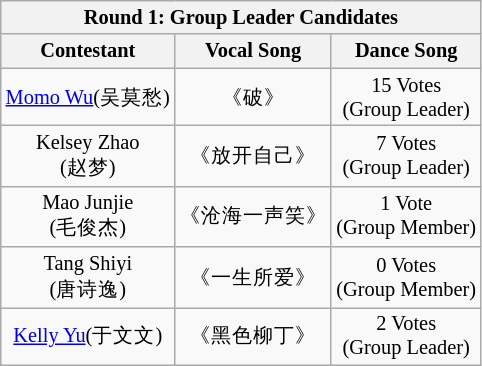<table class="wikitable sortable" style="text-align:center; font-size: 85%;">
<tr>
<th colspan="3">Round 1: Group Leader Candidates</th>
</tr>
<tr>
<th rowspan="2">Contestant</th>
<th rowspan="2">Vocal Song</th>
<th rowspan="2">Dance Song</th>
</tr>
<tr>
</tr>
<tr>
<td><a href='#'>Momo Wu</a>(吴莫愁)</td>
<td>《破》</td>
<td>15 Votes<br>(Group Leader)</td>
</tr>
<tr>
<td>Kelsey Zhao<br>(赵梦)</td>
<td>《放开自己》</td>
<td>7 Votes<br>(Group Leader)</td>
</tr>
<tr>
<td>Mao Junjie<br>(毛俊杰)</td>
<td>《沧海一声笑》</td>
<td>1 Vote<br>(Group Member)</td>
</tr>
<tr>
<td>Tang Shiyi<br>(唐诗逸)</td>
<td>《一生所爱》</td>
<td>0 Votes<br>(Group Member)</td>
</tr>
<tr>
<td><a href='#'>Kelly Yu</a>(于文文)</td>
<td>《黑色柳丁》</td>
<td>2 Votes<br>(Group Leader)</td>
</tr>
</table>
